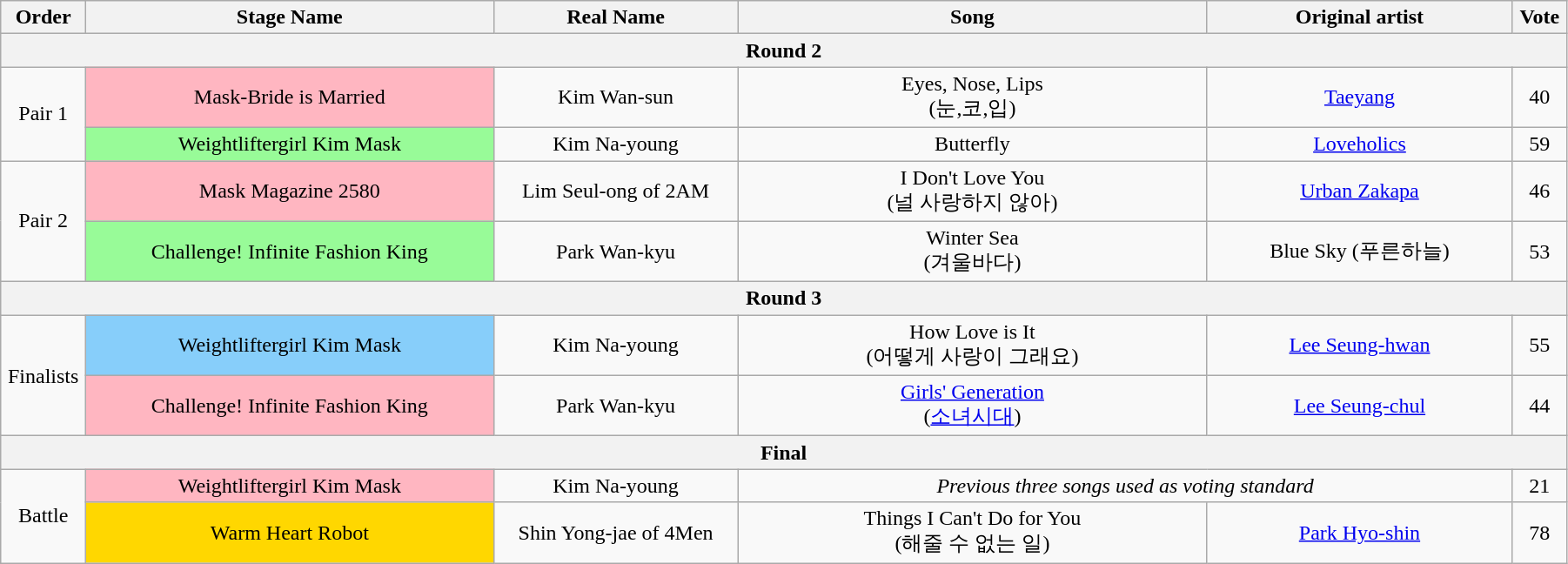<table class="wikitable" style="text-align:center; width:95%;">
<tr>
<th style="width:1%;">Order</th>
<th style="width:20%;">Stage Name</th>
<th style="width:12%;">Real Name</th>
<th style="width:23%;">Song</th>
<th style="width:15%;">Original artist</th>
<th style="width:1%;">Vote</th>
</tr>
<tr>
<th colspan=6>Round 2</th>
</tr>
<tr>
<td rowspan=2>Pair 1</td>
<td bgcolor="lightpink">Mask-Bride is Married</td>
<td>Kim Wan-sun</td>
<td>Eyes, Nose, Lips<br>(눈,코,입)</td>
<td><a href='#'>Taeyang</a></td>
<td>40</td>
</tr>
<tr>
<td bgcolor="palegreen">Weightliftergirl Kim Mask</td>
<td>Kim Na-young</td>
<td>Butterfly</td>
<td><a href='#'>Loveholics</a></td>
<td>59</td>
</tr>
<tr>
<td rowspan=2>Pair 2</td>
<td bgcolor="lightpink">Mask Magazine 2580</td>
<td>Lim Seul-ong of 2AM</td>
<td>I Don't Love You<br>(널 사랑하지 않아)</td>
<td><a href='#'>Urban Zakapa</a></td>
<td>46</td>
</tr>
<tr>
<td bgcolor="palegreen">Challenge! Infinite Fashion King</td>
<td>Park Wan-kyu</td>
<td>Winter Sea<br>(겨울바다)</td>
<td>Blue Sky (푸른하늘)</td>
<td>53</td>
</tr>
<tr>
<th colspan=6>Round 3</th>
</tr>
<tr>
<td rowspan=2>Finalists</td>
<td bgcolor="lightskyblue">Weightliftergirl Kim Mask</td>
<td>Kim Na-young</td>
<td>How Love is It<br>(어떻게 사랑이 그래요)</td>
<td><a href='#'>Lee Seung-hwan</a></td>
<td>55</td>
</tr>
<tr>
<td bgcolor="lightpink">Challenge! Infinite Fashion King</td>
<td>Park Wan-kyu</td>
<td><a href='#'>Girls' Generation</a><br>(<a href='#'>소녀시대</a>)</td>
<td><a href='#'>Lee Seung-chul</a></td>
<td>44</td>
</tr>
<tr>
<th colspan=6>Final</th>
</tr>
<tr>
<td rowspan=2>Battle</td>
<td bgcolor="lightpink">Weightliftergirl Kim Mask</td>
<td>Kim Na-young</td>
<td colspan=2><em>Previous three songs used as voting standard</em></td>
<td>21</td>
</tr>
<tr>
<td bgcolor="gold">Warm Heart Robot</td>
<td>Shin Yong-jae of 4Men</td>
<td>Things I Can't Do for You<br>(해줄 수 없는 일)</td>
<td><a href='#'>Park Hyo-shin</a></td>
<td>78</td>
</tr>
</table>
